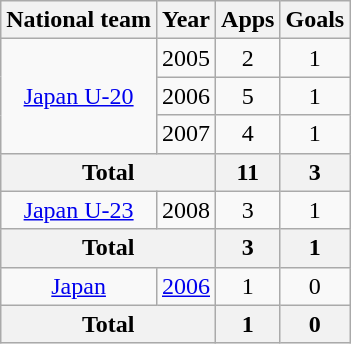<table class="wikitable" style="text-align:center">
<tr>
<th>National team</th>
<th>Year</th>
<th>Apps</th>
<th>Goals</th>
</tr>
<tr>
<td rowspan="3"><a href='#'>Japan U-20</a></td>
<td>2005</td>
<td>2</td>
<td>1</td>
</tr>
<tr>
<td>2006</td>
<td>5</td>
<td>1</td>
</tr>
<tr>
<td>2007</td>
<td>4</td>
<td>1</td>
</tr>
<tr>
<th colspan="2">Total</th>
<th>11</th>
<th>3</th>
</tr>
<tr>
<td><a href='#'>Japan U-23</a></td>
<td>2008</td>
<td>3</td>
<td>1</td>
</tr>
<tr>
<th colspan="2">Total</th>
<th>3</th>
<th>1</th>
</tr>
<tr>
<td><a href='#'>Japan</a></td>
<td><a href='#'>2006</a></td>
<td>1</td>
<td>0</td>
</tr>
<tr>
<th colspan="2">Total</th>
<th>1</th>
<th>0</th>
</tr>
</table>
